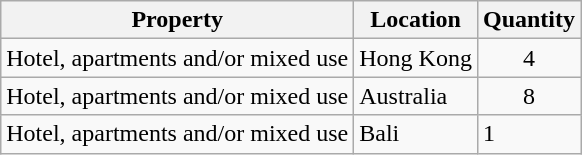<table class="wikitable" style="margin-left: yes; margin-right: auto; border: none;">
<tr>
<th>Property</th>
<th>Location</th>
<th>Quantity</th>
</tr>
<tr>
<td>Hotel, apartments and/or mixed use</td>
<td>Hong Kong</td>
<td style="text-align:center;">4</td>
</tr>
<tr>
<td>Hotel, apartments and/or mixed use</td>
<td>Australia</td>
<td style="text-align:center;">8</td>
</tr>
<tr>
<td>Hotel, apartments and/or mixed use</td>
<td>Bali</td>
<td>1</td>
</tr>
<tr>
</tr>
</table>
